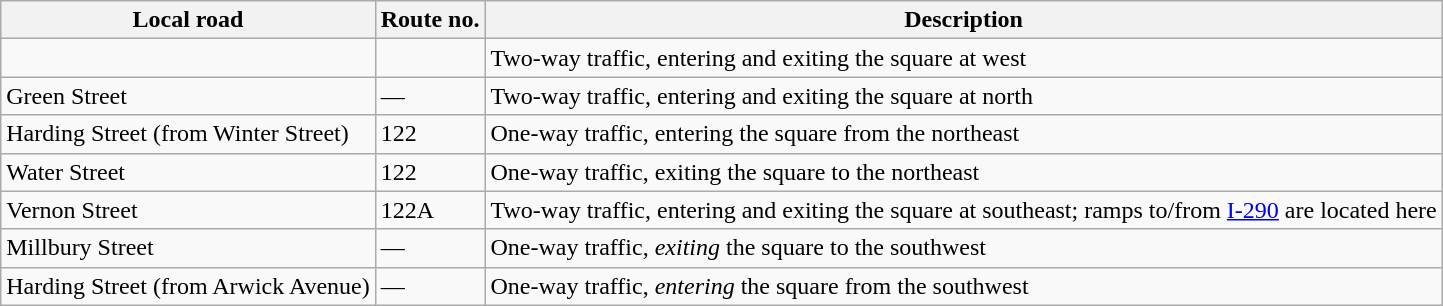<table class="wikitable">
<tr>
<th>Local road</th>
<th>Route no.</th>
<th>Description</th>
</tr>
<tr>
<td></td>
<td></td>
<td>Two-way traffic, entering and exiting the square at west</td>
</tr>
<tr>
<td>Green Street</td>
<td>—</td>
<td>Two-way traffic, entering and exiting the square at north</td>
</tr>
<tr>
<td>Harding Street (from Winter Street)</td>
<td>122</td>
<td>One-way traffic, entering the square from the northeast</td>
</tr>
<tr>
<td>Water Street</td>
<td>122</td>
<td>One-way traffic, exiting the square to the northeast</td>
</tr>
<tr>
<td>Vernon Street</td>
<td>122A</td>
<td>Two-way traffic, entering and exiting the square at southeast; ramps to/from <a href='#'>I-290</a> are located here</td>
</tr>
<tr>
<td>Millbury Street</td>
<td>—</td>
<td>One-way traffic, <em>exiting</em> the square to the southwest</td>
</tr>
<tr>
<td>Harding Street (from Arwick Avenue)</td>
<td>—</td>
<td>One-way traffic, <em>entering</em> the square from the southwest</td>
</tr>
</table>
